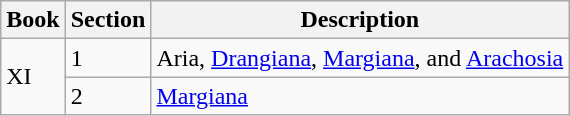<table class="wikitable" style="max-width:45em;">
<tr>
<th>Book</th>
<th>Section</th>
<th>Description</th>
</tr>
<tr>
<td rowspan="2">XI</td>
<td>1</td>
<td>Aria, <a href='#'>Drangiana</a>, <a href='#'>Margiana</a>, and <a href='#'>Arachosia</a></td>
</tr>
<tr>
<td>2</td>
<td><a href='#'>Margiana</a></td>
</tr>
</table>
